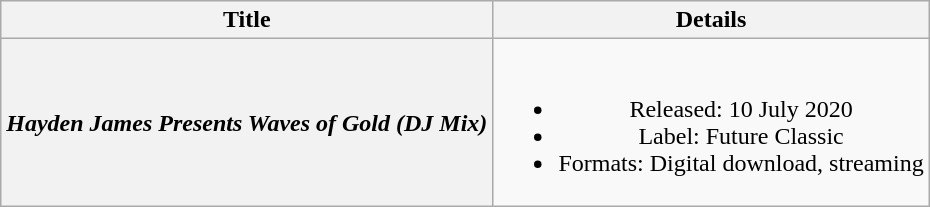<table class="wikitable plainrowheaders" style="text-align:center;">
<tr>
<th>Title</th>
<th>Details</th>
</tr>
<tr>
<th scope="row"><em>Hayden James Presents Waves of Gold (DJ Mix)</em></th>
<td><br><ul><li>Released: 10 July 2020</li><li>Label: Future Classic</li><li>Formats: Digital download, streaming</li></ul></td>
</tr>
</table>
